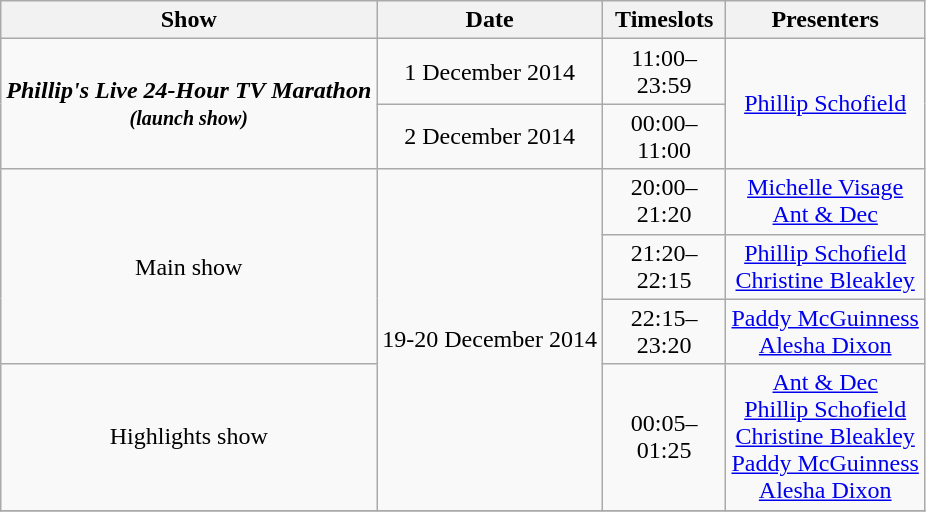<table class="wikitable" style=text-align:center;">
<tr>
<th>Show</th>
<th>Date</th>
<th>Timeslots</th>
<th>Presenters</th>
</tr>
<tr>
<td rowspan=2><strong><em>Phillip's Live 24-Hour TV Marathon<em><br><small>(launch show)</small><strong></td>
<td>1 December 2014</td>
<td style="width:75px;">11:00–23:59</td>
<td rowspan=2><a href='#'>Phillip Schofield</a></td>
</tr>
<tr>
<td>2 December 2014</td>
<td>00:00–11:00</td>
</tr>
<tr>
<td rowspan=3></strong>Main show<strong></td>
<td rowspan=4>19-20 December 2014</td>
<td>20:00–21:20</td>
<td><a href='#'>Michelle Visage</a><br><a href='#'>Ant & Dec</a></td>
</tr>
<tr>
<td>21:20–22:15</td>
<td><a href='#'>Phillip Schofield</a><br><a href='#'>Christine Bleakley</a></td>
</tr>
<tr>
<td>22:15–23:20</td>
<td><a href='#'>Paddy McGuinness</a><br><a href='#'>Alesha Dixon</a></td>
</tr>
<tr>
<td></strong>Highlights show<strong></td>
<td>00:05–01:25</td>
<td><a href='#'>Ant & Dec</a><br><a href='#'>Phillip Schofield</a><br><a href='#'>Christine Bleakley</a><br><a href='#'>Paddy McGuinness</a><br><a href='#'>Alesha Dixon</a></td>
</tr>
<tr>
</tr>
</table>
